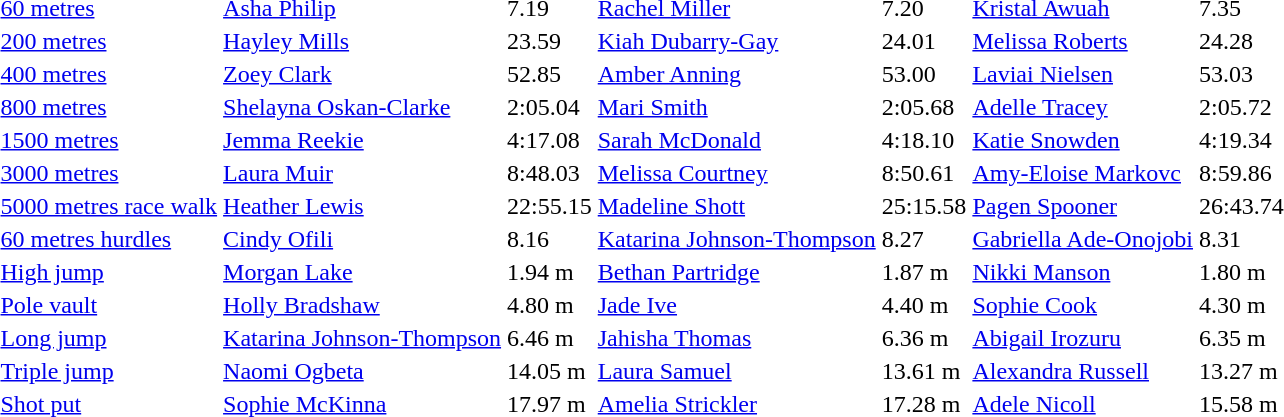<table>
<tr>
<td><a href='#'>60 metres</a></td>
<td><a href='#'>Asha Philip</a></td>
<td>7.19</td>
<td><a href='#'>Rachel Miller</a></td>
<td>7.20</td>
<td><a href='#'>Kristal Awuah</a></td>
<td>7.35</td>
</tr>
<tr>
<td><a href='#'>200 metres</a></td>
<td><a href='#'>Hayley Mills</a></td>
<td>23.59</td>
<td><a href='#'>Kiah Dubarry-Gay</a></td>
<td>24.01</td>
<td><a href='#'>Melissa Roberts</a></td>
<td>24.28</td>
</tr>
<tr>
<td><a href='#'>400 metres</a></td>
<td><a href='#'>Zoey Clark</a></td>
<td>52.85</td>
<td><a href='#'>Amber Anning</a></td>
<td>53.00</td>
<td><a href='#'>Laviai Nielsen</a></td>
<td>53.03</td>
</tr>
<tr>
<td><a href='#'>800 metres</a></td>
<td><a href='#'>Shelayna Oskan-Clarke</a></td>
<td>2:05.04</td>
<td><a href='#'>Mari Smith</a></td>
<td>2:05.68</td>
<td><a href='#'>Adelle Tracey</a></td>
<td>2:05.72</td>
</tr>
<tr>
<td><a href='#'>1500 metres</a></td>
<td><a href='#'>Jemma Reekie</a></td>
<td>4:17.08</td>
<td><a href='#'>Sarah McDonald</a></td>
<td>4:18.10</td>
<td><a href='#'>Katie Snowden</a></td>
<td>4:19.34</td>
</tr>
<tr>
<td><a href='#'>3000 metres</a></td>
<td><a href='#'>Laura Muir</a></td>
<td>8:48.03</td>
<td><a href='#'>Melissa Courtney</a></td>
<td>8:50.61</td>
<td><a href='#'>Amy-Eloise Markovc</a></td>
<td>8:59.86</td>
</tr>
<tr>
<td><a href='#'>5000 metres race walk</a></td>
<td><a href='#'>Heather Lewis</a></td>
<td>22:55.15</td>
<td><a href='#'>Madeline Shott</a></td>
<td>25:15.58</td>
<td><a href='#'>Pagen Spooner</a></td>
<td>26:43.74</td>
</tr>
<tr>
<td><a href='#'>60 metres hurdles</a></td>
<td><a href='#'>Cindy Ofili</a></td>
<td>8.16</td>
<td><a href='#'>Katarina Johnson-Thompson</a></td>
<td>8.27</td>
<td><a href='#'>Gabriella Ade-Onojobi</a></td>
<td>8.31</td>
</tr>
<tr>
<td><a href='#'>High jump</a></td>
<td><a href='#'>Morgan Lake</a></td>
<td>1.94 m</td>
<td><a href='#'>Bethan Partridge</a></td>
<td>1.87 m</td>
<td><a href='#'>Nikki Manson</a></td>
<td>1.80 m</td>
</tr>
<tr>
<td><a href='#'>Pole vault</a></td>
<td><a href='#'>Holly Bradshaw</a></td>
<td>4.80 m </td>
<td><a href='#'>Jade Ive</a></td>
<td>4.40 m</td>
<td><a href='#'>Sophie Cook</a></td>
<td>4.30 m</td>
</tr>
<tr>
<td><a href='#'>Long jump</a></td>
<td><a href='#'>Katarina Johnson-Thompson</a></td>
<td>6.46 m</td>
<td><a href='#'>Jahisha Thomas</a></td>
<td>6.36 m</td>
<td><a href='#'>Abigail Irozuru</a></td>
<td>6.35 m</td>
</tr>
<tr>
<td><a href='#'>Triple jump</a></td>
<td><a href='#'>Naomi Ogbeta</a></td>
<td>14.05 m</td>
<td><a href='#'>Laura Samuel</a></td>
<td>13.61 m</td>
<td><a href='#'>Alexandra Russell</a></td>
<td>13.27 m</td>
</tr>
<tr>
<td><a href='#'>Shot put</a></td>
<td><a href='#'>Sophie McKinna</a></td>
<td>17.97 m</td>
<td><a href='#'>Amelia Strickler</a></td>
<td>17.28 m</td>
<td><a href='#'>Adele Nicoll</a></td>
<td>15.58 m</td>
</tr>
</table>
